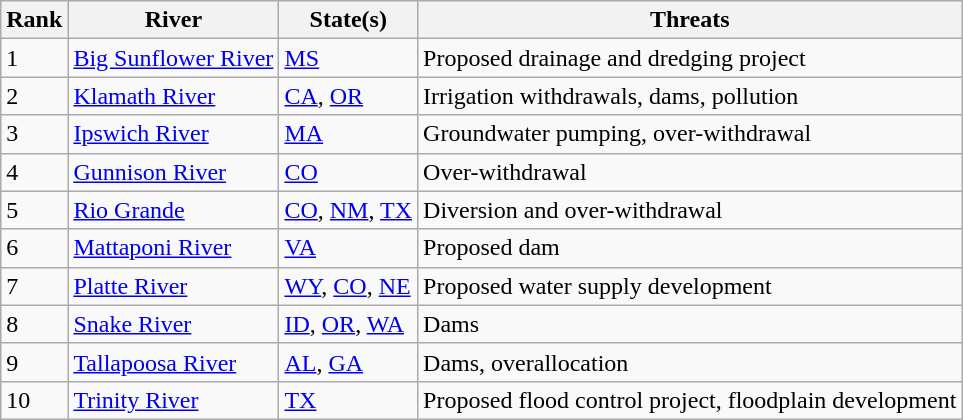<table class="wikitable sortable">
<tr>
<th>Rank</th>
<th>River</th>
<th>State(s)</th>
<th>Threats</th>
</tr>
<tr>
<td>1</td>
<td><a href='#'>Big Sunflower River</a></td>
<td><a href='#'>MS</a></td>
<td>Proposed drainage and dredging project</td>
</tr>
<tr>
<td>2</td>
<td><a href='#'>Klamath River</a></td>
<td><a href='#'>CA</a>, <a href='#'>OR</a></td>
<td>Irrigation withdrawals, dams, pollution</td>
</tr>
<tr>
<td>3</td>
<td><a href='#'>Ipswich River</a></td>
<td><a href='#'>MA</a></td>
<td>Groundwater pumping, over-withdrawal</td>
</tr>
<tr>
<td>4</td>
<td><a href='#'>Gunnison River</a></td>
<td><a href='#'>CO</a></td>
<td>Over-withdrawal</td>
</tr>
<tr>
<td>5</td>
<td><a href='#'>Rio Grande</a></td>
<td><a href='#'>CO</a>, <a href='#'>NM</a>, <a href='#'>TX</a></td>
<td>Diversion and over-withdrawal</td>
</tr>
<tr>
<td>6</td>
<td><a href='#'>Mattaponi River</a></td>
<td><a href='#'>VA</a></td>
<td>Proposed dam</td>
</tr>
<tr>
<td>7</td>
<td><a href='#'>Platte River</a></td>
<td><a href='#'>WY</a>, <a href='#'>CO</a>, <a href='#'>NE</a></td>
<td>Proposed water supply development</td>
</tr>
<tr>
<td>8</td>
<td><a href='#'>Snake River</a></td>
<td><a href='#'>ID</a>, <a href='#'>OR</a>, <a href='#'>WA</a></td>
<td>Dams</td>
</tr>
<tr>
<td>9</td>
<td><a href='#'>Tallapoosa River</a></td>
<td><a href='#'>AL</a>, <a href='#'>GA</a></td>
<td>Dams, overallocation</td>
</tr>
<tr>
<td>10</td>
<td><a href='#'>Trinity River</a></td>
<td><a href='#'>TX</a></td>
<td>Proposed flood control project, floodplain development</td>
</tr>
</table>
